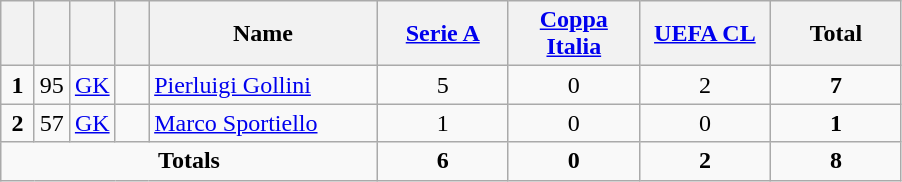<table class="wikitable" style="text-align:center">
<tr>
<th width=15></th>
<th width=15></th>
<th width=15></th>
<th width=15></th>
<th width=145>Name</th>
<th width=80><a href='#'>Serie A</a></th>
<th width=80><a href='#'>Coppa Italia</a></th>
<th width=80><a href='#'>UEFA CL</a></th>
<th width=80>Total</th>
</tr>
<tr>
<td><strong>1</strong></td>
<td>95</td>
<td><a href='#'>GK</a></td>
<td></td>
<td align=left><a href='#'>Pierluigi Gollini</a></td>
<td>5</td>
<td>0</td>
<td>2</td>
<td><strong>7</strong></td>
</tr>
<tr>
<td><strong>2</strong></td>
<td>57</td>
<td><a href='#'>GK</a></td>
<td></td>
<td align=left><a href='#'>Marco Sportiello</a></td>
<td>1</td>
<td>0</td>
<td>0</td>
<td><strong>1</strong></td>
</tr>
<tr>
<td colspan=5><strong>Totals</strong></td>
<td><strong>6</strong></td>
<td><strong>0</strong></td>
<td><strong>2</strong></td>
<td><strong>8</strong></td>
</tr>
</table>
